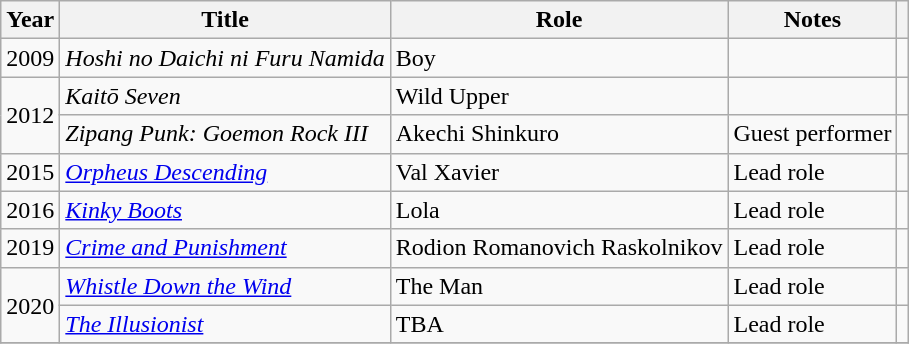<table class="wikitable">
<tr>
<th>Year</th>
<th>Title</th>
<th>Role</th>
<th>Notes</th>
<th></th>
</tr>
<tr>
<td>2009</td>
<td><em>Hoshi no Daichi ni Furu Namida</em></td>
<td>Boy</td>
<td></td>
<td></td>
</tr>
<tr>
<td rowspan="2">2012</td>
<td><em>Kaitō Seven</em></td>
<td>Wild Upper</td>
<td></td>
<td></td>
</tr>
<tr>
<td><em>Zipang Punk: Goemon Rock III</em></td>
<td>Akechi Shinkuro</td>
<td>Guest performer</td>
<td></td>
</tr>
<tr>
<td>2015</td>
<td><em><a href='#'>Orpheus Descending</a></em></td>
<td>Val Xavier</td>
<td>Lead role</td>
<td></td>
</tr>
<tr>
<td>2016</td>
<td><em><a href='#'>Kinky Boots</a></em></td>
<td>Lola</td>
<td>Lead role</td>
<td></td>
</tr>
<tr>
<td>2019</td>
<td><em><a href='#'>Crime and Punishment</a></em></td>
<td>Rodion Romanovich Raskolnikov</td>
<td>Lead role</td>
<td></td>
</tr>
<tr>
<td rowspan="2">2020</td>
<td><em><a href='#'>Whistle Down the Wind</a></em></td>
<td>The Man</td>
<td>Lead role</td>
<td></td>
</tr>
<tr>
<td><em><a href='#'>The Illusionist</a></em></td>
<td>TBA</td>
<td>Lead role</td>
<td></td>
</tr>
<tr>
</tr>
</table>
